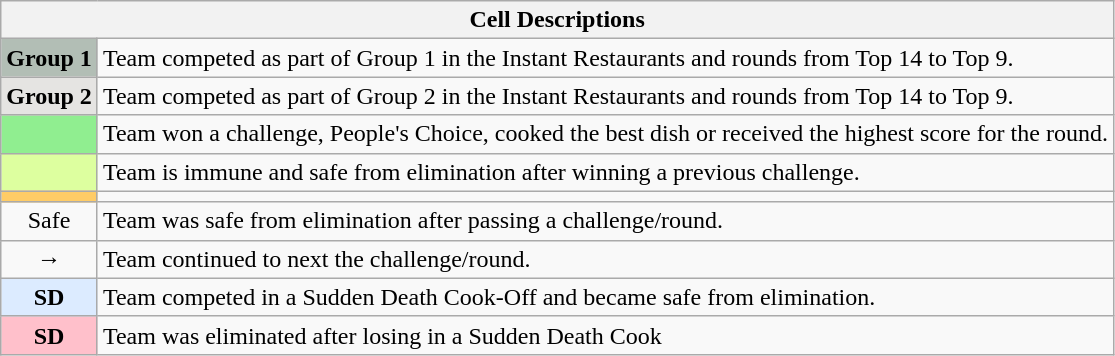<table class="wikitable">
<tr>
<th colspan="2">Cell Descriptions</th>
</tr>
<tr>
<td style="background:#B2BEB5; text-align:center"><strong>Group 1</strong></td>
<td>Team competed as part of Group 1 in the Instant Restaurants and rounds from Top 14 to Top 9.</td>
</tr>
<tr>
<td style="background:#E5E4E2; text-align:center"><strong>Group 2</strong></td>
<td>Team competed as part of Group 2 in the Instant Restaurants and rounds from Top 14 to Top 9.</td>
</tr>
<tr>
<td style="background:lightgreen; text-align:center"></td>
<td>Team won a challenge, People's Choice, cooked the best dish or received the highest score for the round.</td>
</tr>
<tr>
<td style="background:#DDFF9F"></td>
<td>Team is immune and safe from elimination after winning a previous challenge.</td>
</tr>
<tr>
<td style="text-align:center; background:#FFCC66"></td>
<td></td>
</tr>
<tr>
<td style="text-align:center">Safe</td>
<td>Team was safe from elimination after passing a challenge/round.</td>
</tr>
<tr>
<td style="text-align:center">→</td>
<td>Team continued to next the challenge/round.</td>
</tr>
<tr>
<td style="text-align:center; background:#DCEBFF;"><strong>SD</strong></td>
<td>Team competed in a Sudden Death Cook-Off and became safe from elimination.</td>
</tr>
<tr>
<td style="text-align:center; background:pink;"><strong>SD</strong></td>
<td>Team was eliminated after losing in a Sudden Death Cook</td>
</tr>
</table>
